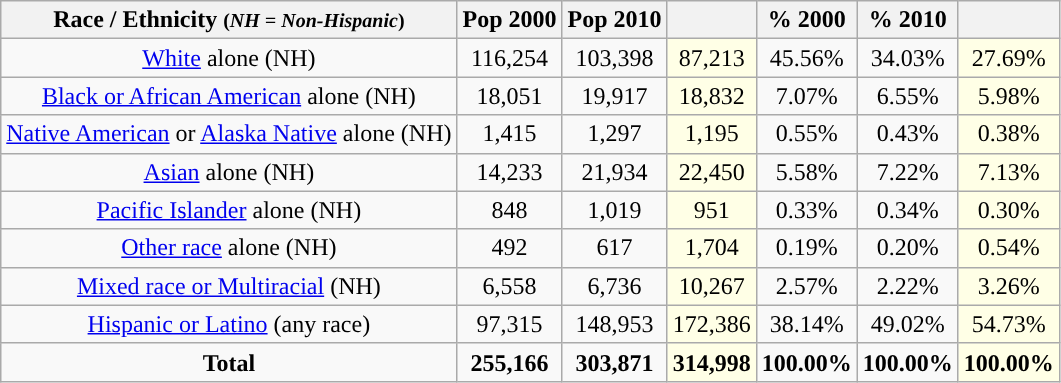<table class="wikitable" style="text-align:center;">
<tr>
<th>Race / Ethnicity <small>(<em>NH = Non-Hispanic</em>)</small></th>
<th>Pop 2000</th>
<th>Pop 2010</th>
<th></th>
<th>% 2000</th>
<th>% 2010</th>
<th></th>
</tr>
<tr>
<td><a href='#'>White</a> alone (NH)</td>
<td>116,254</td>
<td>103,398</td>
<td style='background: #ffffe6;'>87,213</td>
<td>45.56%</td>
<td>34.03%</td>
<td style='background: #ffffe6;'>27.69%</td>
</tr>
<tr>
<td><a href='#'>Black or African American</a> alone (NH)</td>
<td>18,051</td>
<td>19,917</td>
<td style='background: #ffffe6;'>18,832</td>
<td>7.07%</td>
<td>6.55%</td>
<td style='background: #ffffe6;'>5.98%</td>
</tr>
<tr>
<td><a href='#'>Native American</a> or <a href='#'>Alaska Native</a> alone (NH)</td>
<td>1,415</td>
<td>1,297</td>
<td style='background: #ffffe6;'>1,195</td>
<td>0.55%</td>
<td>0.43%</td>
<td style='background: #ffffe6;'>0.38%</td>
</tr>
<tr>
<td><a href='#'>Asian</a> alone (NH)</td>
<td>14,233</td>
<td>21,934</td>
<td style='background: #ffffe6;'>22,450</td>
<td>5.58%</td>
<td>7.22%</td>
<td style='background: #ffffe6;'>7.13%</td>
</tr>
<tr>
<td><a href='#'>Pacific Islander</a> alone (NH)</td>
<td>848</td>
<td>1,019</td>
<td style='background: #ffffe6;'>951</td>
<td>0.33%</td>
<td>0.34%</td>
<td style='background: #ffffe6;'>0.30%</td>
</tr>
<tr>
<td><a href='#'>Other race</a> alone (NH)</td>
<td>492</td>
<td>617</td>
<td style='background: #ffffe6;'>1,704</td>
<td>0.19%</td>
<td>0.20%</td>
<td style='background: #ffffe6;'>0.54%</td>
</tr>
<tr>
<td><a href='#'>Mixed race or Multiracial</a> (NH)</td>
<td>6,558</td>
<td>6,736</td>
<td style='background: #ffffe6;'>10,267</td>
<td>2.57%</td>
<td>2.22%</td>
<td style='background: #ffffe6;'>3.26%</td>
</tr>
<tr>
<td><a href='#'>Hispanic or Latino</a> (any race)</td>
<td>97,315</td>
<td>148,953</td>
<td style='background: #ffffe6;'>172,386</td>
<td>38.14%</td>
<td>49.02%</td>
<td style='background: #ffffe6;'>54.73%</td>
</tr>
<tr>
<td><strong>Total</strong></td>
<td><strong>255,166</strong></td>
<td><strong>303,871</strong></td>
<td style='background: #ffffe6;'><strong>314,998</strong></td>
<td><strong>100.00%</strong></td>
<td><strong>100.00%</strong></td>
<td style='background: #ffffe6;'><strong>100.00%</strong></td>
</tr>
</table>
